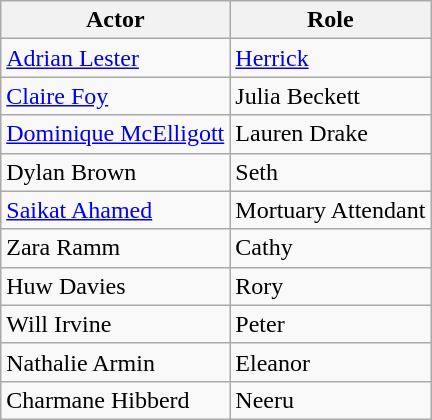<table class="wikitable">
<tr>
<th>Actor</th>
<th>Role</th>
</tr>
<tr>
<td><a href='#'>Adrian Lester</a></td>
<td><a href='#'>Herrick</a></td>
</tr>
<tr>
<td><a href='#'>Claire Foy</a></td>
<td>Julia Beckett</td>
</tr>
<tr>
<td><a href='#'>Dominique McElligott</a></td>
<td>Lauren Drake</td>
</tr>
<tr>
<td>Dylan Brown</td>
<td>Seth</td>
</tr>
<tr>
<td><a href='#'>Saikat Ahamed</a></td>
<td>Mortuary Attendant</td>
</tr>
<tr>
<td>Zara Ramm</td>
<td>Cathy</td>
</tr>
<tr>
<td>Huw Davies</td>
<td>Rory</td>
</tr>
<tr>
<td>Will Irvine</td>
<td>Peter</td>
</tr>
<tr>
<td>Nathalie Armin</td>
<td>Eleanor</td>
</tr>
<tr>
<td>Charmane Hibberd</td>
<td>Neeru</td>
</tr>
</table>
